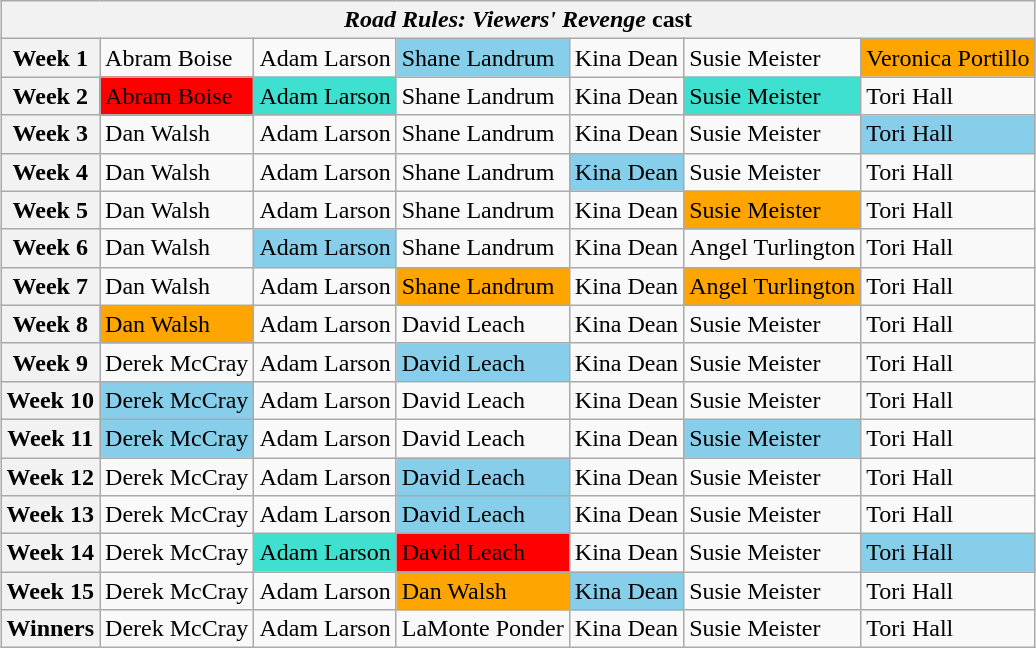<table class="wikitable" style="margin:auto">
<tr>
<th colspan=7><em>Road Rules: Viewers' Revenge</em> cast</th>
</tr>
<tr>
<th>Week 1</th>
<td>Abram Boise</td>
<td>Adam Larson</td>
<td bgcolor="skyblue">Shane Landrum</td>
<td>Kina Dean</td>
<td>Susie Meister</td>
<td bgcolor="orange">Veronica Portillo</td>
</tr>
<tr>
<th>Week 2</th>
<td bgcolor="red">Abram Boise</td>
<td bgcolor="turquoise">Adam Larson</td>
<td>Shane Landrum</td>
<td>Kina Dean</td>
<td bgcolor="turquoise">Susie Meister</td>
<td>Tori Hall</td>
</tr>
<tr>
<th>Week 3</th>
<td>Dan Walsh</td>
<td>Adam Larson</td>
<td>Shane Landrum</td>
<td>Kina Dean</td>
<td>Susie Meister</td>
<td bgcolor="skyblue">Tori Hall</td>
</tr>
<tr>
<th>Week 4</th>
<td>Dan Walsh</td>
<td>Adam Larson</td>
<td>Shane Landrum</td>
<td bgcolor="skyblue">Kina Dean</td>
<td>Susie Meister</td>
<td>Tori Hall</td>
</tr>
<tr>
<th>Week 5</th>
<td>Dan Walsh</td>
<td>Adam Larson</td>
<td>Shane Landrum</td>
<td>Kina Dean</td>
<td bgcolor="orange">Susie Meister</td>
<td>Tori Hall</td>
</tr>
<tr>
<th>Week 6</th>
<td>Dan Walsh</td>
<td bgcolor="skyblue">Adam Larson</td>
<td>Shane Landrum</td>
<td>Kina Dean</td>
<td>Angel Turlington</td>
<td>Tori Hall</td>
</tr>
<tr>
<th>Week 7</th>
<td>Dan Walsh</td>
<td>Adam Larson</td>
<td bgcolor="orange">Shane Landrum</td>
<td>Kina Dean</td>
<td bgcolor="orange">Angel Turlington</td>
<td>Tori Hall</td>
</tr>
<tr>
<th>Week 8</th>
<td bgcolor="orange">Dan Walsh</td>
<td>Adam Larson</td>
<td>David Leach</td>
<td>Kina Dean</td>
<td>Susie Meister</td>
<td>Tori Hall</td>
</tr>
<tr>
<th>Week 9</th>
<td>Derek McCray</td>
<td>Adam Larson</td>
<td bgcolor="skyblue">David Leach</td>
<td>Kina Dean</td>
<td>Susie Meister</td>
<td>Tori Hall</td>
</tr>
<tr>
<th>Week 10</th>
<td bgcolor="skyblue">Derek McCray</td>
<td>Adam Larson</td>
<td>David Leach</td>
<td>Kina Dean</td>
<td>Susie Meister</td>
<td>Tori Hall</td>
</tr>
<tr>
<th>Week 11</th>
<td bgcolor="skyblue">Derek McCray</td>
<td>Adam Larson</td>
<td>David Leach</td>
<td>Kina Dean</td>
<td bgcolor="skyblue">Susie Meister</td>
<td>Tori Hall</td>
</tr>
<tr>
<th>Week 12</th>
<td>Derek McCray</td>
<td>Adam Larson</td>
<td bgcolor="skyblue">David Leach</td>
<td>Kina Dean</td>
<td>Susie Meister</td>
<td>Tori Hall</td>
</tr>
<tr>
<th>Week 13</th>
<td>Derek McCray</td>
<td>Adam Larson</td>
<td bgcolor="skyblue">David Leach</td>
<td>Kina Dean</td>
<td>Susie Meister</td>
<td>Tori Hall</td>
</tr>
<tr>
<th>Week 14</th>
<td>Derek McCray</td>
<td bgcolor="turquoise">Adam Larson</td>
<td bgcolor="red">David Leach</td>
<td>Kina Dean</td>
<td>Susie Meister</td>
<td bgcolor="skyblue">Tori Hall</td>
</tr>
<tr>
<th>Week 15</th>
<td>Derek McCray</td>
<td>Adam Larson</td>
<td bgcolor="orange">Dan Walsh</td>
<td bgcolor="skyblue">Kina Dean</td>
<td>Susie Meister</td>
<td>Tori Hall</td>
</tr>
<tr>
<th>Winners</th>
<td>Derek McCray</td>
<td>Adam Larson</td>
<td>LaMonte Ponder</td>
<td>Kina Dean</td>
<td>Susie Meister</td>
<td>Tori Hall</td>
</tr>
</table>
